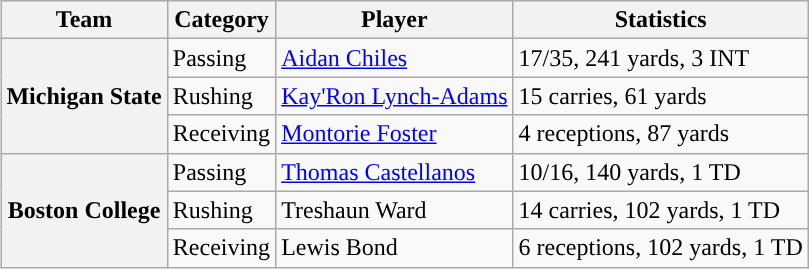<table class="wikitable" style="float:right">
<tr>
<th>Team</th>
<th>Category</th>
<th>Player</th>
<th>Statistics</th>
</tr>
<tr>
<th rowspan=3>Michigan State</th>
<td>Passing</td>
<td><a href='#'>Aidan Chiles</a></td>
<td>17/35, 241 yards, 3 INT</td>
</tr>
<tr>
<td>Rushing</td>
<td><a href='#'>Kay'Ron Lynch-Adams</a></td>
<td>15 carries, 61 yards</td>
</tr>
<tr>
<td>Receiving</td>
<td><a href='#'>Montorie Foster</a></td>
<td>4 receptions, 87 yards</td>
</tr>
<tr>
<th rowspan=3>Boston College</th>
<td>Passing</td>
<td><a href='#'>Thomas Castellanos</a></td>
<td>10/16, 140 yards, 1 TD</td>
</tr>
<tr>
<td>Rushing</td>
<td>Treshaun Ward</td>
<td>14 carries, 102 yards, 1 TD</td>
</tr>
<tr>
<td>Receiving</td>
<td>Lewis Bond</td>
<td>6 receptions, 102 yards, 1 TD</td>
</tr>
</table>
